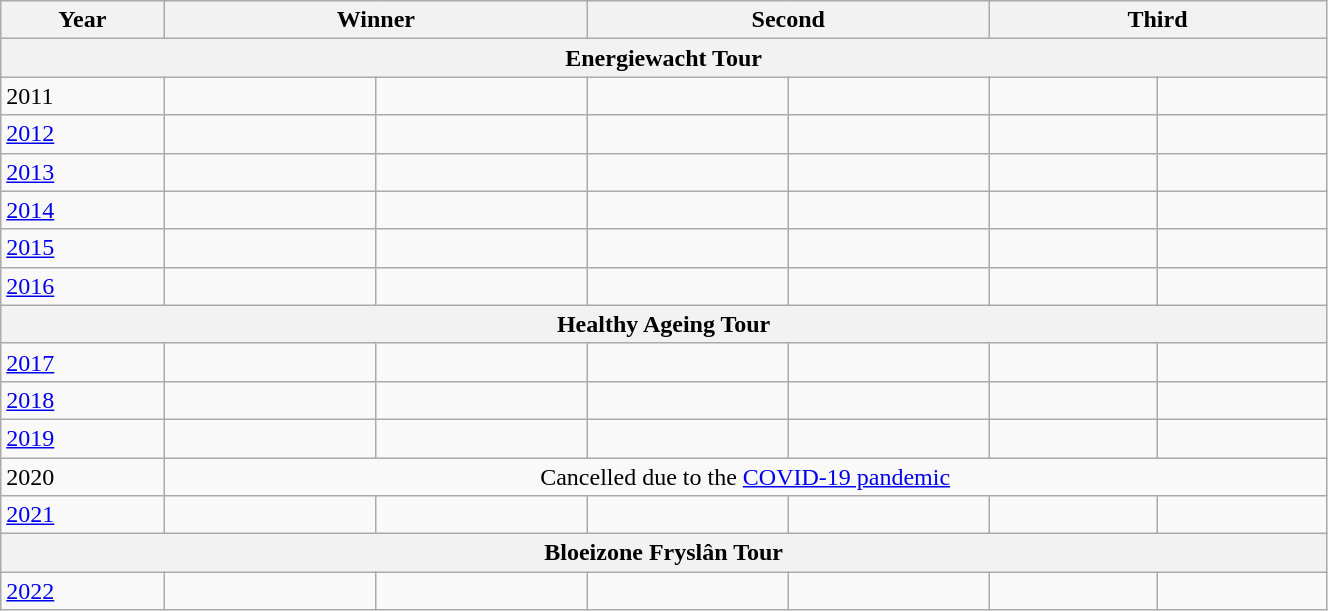<table class=wikitable width="70%">
<tr>
<th>Year</th>
<th colspan="2">Winner</th>
<th colspan="2">Second</th>
<th colspan="2">Third</th>
</tr>
<tr>
<th colspan="7">Energiewacht Tour</th>
</tr>
<tr>
<td>2011</td>
<td></td>
<td></td>
<td></td>
<td></td>
<td></td>
<td></td>
</tr>
<tr>
<td><a href='#'>2012</a></td>
<td></td>
<td></td>
<td></td>
<td></td>
<td></td>
<td></td>
</tr>
<tr>
<td><a href='#'>2013</a></td>
<td></td>
<td></td>
<td></td>
<td></td>
<td></td>
<td></td>
</tr>
<tr>
<td><a href='#'>2014</a></td>
<td></td>
<td></td>
<td></td>
<td></td>
<td></td>
<td></td>
</tr>
<tr>
<td><a href='#'>2015</a></td>
<td></td>
<td></td>
<td></td>
<td></td>
<td></td>
<td></td>
</tr>
<tr>
<td><a href='#'>2016</a></td>
<td></td>
<td></td>
<td></td>
<td></td>
<td></td>
<td></td>
</tr>
<tr>
<th colspan="7">Healthy Ageing Tour</th>
</tr>
<tr>
<td><a href='#'>2017</a></td>
<td></td>
<td></td>
<td></td>
<td></td>
<td></td>
<td></td>
</tr>
<tr>
<td><a href='#'>2018</a></td>
<td></td>
<td></td>
<td></td>
<td></td>
<td></td>
<td></td>
</tr>
<tr>
<td><a href='#'>2019</a></td>
<td></td>
<td></td>
<td></td>
<td></td>
<td></td>
<td></td>
</tr>
<tr>
<td>2020</td>
<td align="center" colspan="6">Cancelled due to the <a href='#'>COVID-19 pandemic</a></td>
</tr>
<tr>
<td><a href='#'>2021</a></td>
<td></td>
<td></td>
<td></td>
<td></td>
<td></td>
<td></td>
</tr>
<tr>
<th colspan="7">Bloeizone Fryslân Tour</th>
</tr>
<tr>
<td><a href='#'>2022</a></td>
<td></td>
<td></td>
<td></td>
<td></td>
<td></td>
<td></td>
</tr>
</table>
